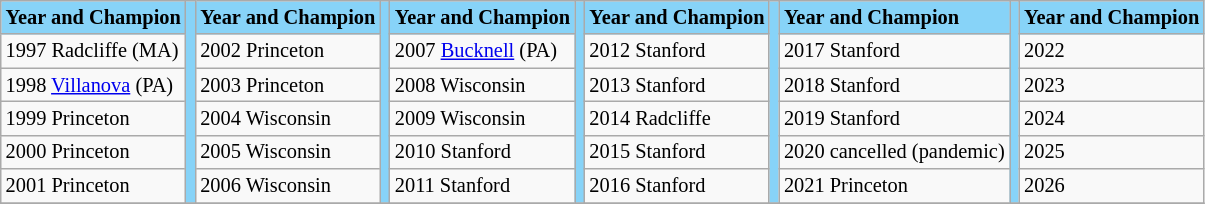<table class="wikitable" style="font-size:85%;">
<tr ! style="background-color: #87D3F8;">
<td><strong>Year and Champion</strong></td>
<td rowspan=6></td>
<td><strong>Year and Champion</strong></td>
<td rowspan=6></td>
<td><strong>Year and Champion</strong></td>
<td rowspan=6></td>
<td><strong>Year and Champion</strong></td>
<td rowspan=6></td>
<td><strong>Year and Champion</strong></td>
<td rowspan=6></td>
<td><strong>Year and Champion</strong></td>
</tr>
<tr --->
<td>1997 Radcliffe (MA)</td>
<td>2002 Princeton</td>
<td>2007 <a href='#'>Bucknell</a> (PA)</td>
<td>2012 Stanford</td>
<td>2017 Stanford</td>
<td>2022</td>
</tr>
<tr --->
<td>1998 <a href='#'>Villanova</a> (PA)</td>
<td>2003 Princeton</td>
<td>2008 Wisconsin</td>
<td>2013 Stanford</td>
<td>2018 Stanford</td>
<td>2023</td>
</tr>
<tr --->
<td>1999 Princeton</td>
<td>2004 Wisconsin</td>
<td>2009 Wisconsin</td>
<td>2014 Radcliffe</td>
<td>2019 Stanford</td>
<td>2024</td>
</tr>
<tr --->
<td>2000 Princeton</td>
<td>2005 Wisconsin</td>
<td>2010 Stanford</td>
<td>2015 Stanford</td>
<td>2020 cancelled (pandemic)</td>
<td>2025</td>
</tr>
<tr --->
<td>2001 Princeton</td>
<td>2006 Wisconsin</td>
<td>2011 Stanford</td>
<td>2016 Stanford</td>
<td>2021 Princeton</td>
<td>2026</td>
</tr>
<tr --->
</tr>
</table>
